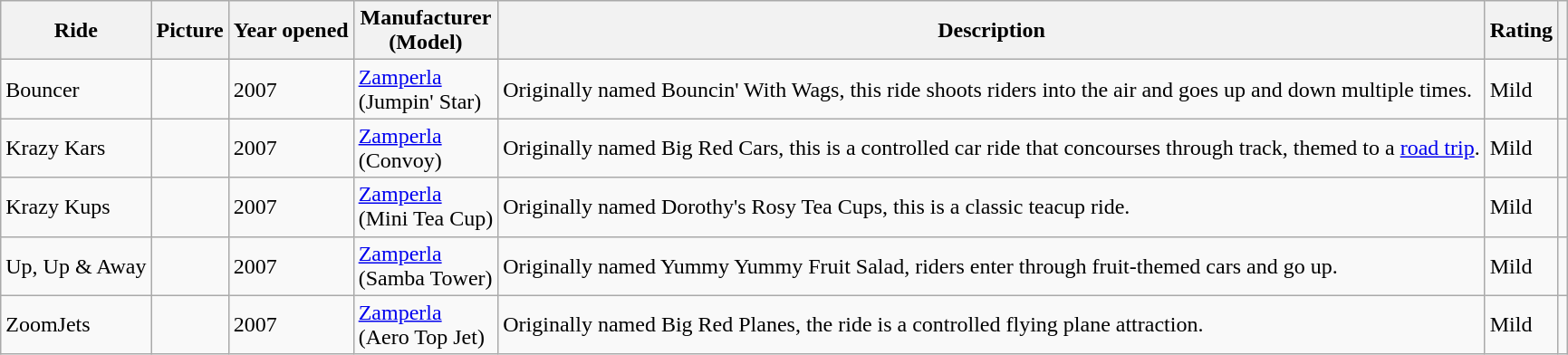<table class="wikitable sortable">
<tr>
<th>Ride</th>
<th>Picture</th>
<th>Year opened</th>
<th>Manufacturer<br>(Model)</th>
<th>Description</th>
<th>Rating</th>
<th></th>
</tr>
<tr>
<td>Bouncer</td>
<td></td>
<td>2007</td>
<td><a href='#'>Zamperla</a><br>(Jumpin' Star)</td>
<td>Originally named Bouncin' With Wags, this ride shoots riders into the air and goes up and down multiple times.</td>
<td>Mild</td>
<td></td>
</tr>
<tr>
<td>Krazy Kars</td>
<td></td>
<td>2007</td>
<td><a href='#'>Zamperla</a><br>(Convoy)</td>
<td>Originally named Big Red Cars, this is a controlled car ride that concourses through track, themed to a <a href='#'>road trip</a>.</td>
<td>Mild</td>
<td></td>
</tr>
<tr>
<td>Krazy Kups</td>
<td></td>
<td>2007</td>
<td><a href='#'>Zamperla</a><br>(Mini Tea Cup)</td>
<td>Originally named Dorothy's Rosy Tea Cups, this is a classic teacup ride.</td>
<td>Mild</td>
<td></td>
</tr>
<tr>
<td>Up, Up & Away</td>
<td></td>
<td>2007</td>
<td><a href='#'>Zamperla</a><br>(Samba Tower)</td>
<td>Originally named Yummy Yummy Fruit Salad, riders enter through fruit-themed cars and go up.</td>
<td>Mild</td>
<td></td>
</tr>
<tr>
<td>ZoomJets</td>
<td></td>
<td>2007</td>
<td><a href='#'>Zamperla</a><br>(Aero Top Jet)</td>
<td>Originally named Big Red Planes, the ride is a controlled flying plane attraction.</td>
<td>Mild</td>
<td></td>
</tr>
</table>
